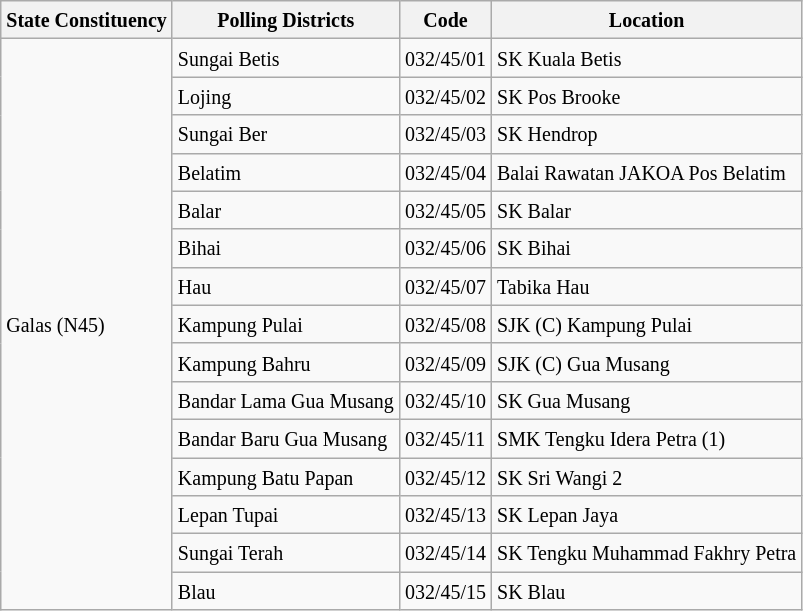<table class="wikitable sortable mw-collapsible">
<tr>
<th><small>State Constituency</small></th>
<th><small>Polling Districts</small></th>
<th><small>Code</small></th>
<th><small>Location</small></th>
</tr>
<tr>
<td rowspan="15"><small>Galas (N45)</small></td>
<td><small>Sungai Betis</small></td>
<td><small>032/45/01</small></td>
<td><small>SK Kuala Betis</small></td>
</tr>
<tr>
<td><small>Lojing</small></td>
<td><small>032/45/02</small></td>
<td><small>SK Pos Brooke</small></td>
</tr>
<tr>
<td><small>Sungai Ber</small></td>
<td><small>032/45/03</small></td>
<td><small>SK Hendrop</small></td>
</tr>
<tr>
<td><small>Belatim</small></td>
<td><small>032/45/04</small></td>
<td><small>Balai Rawatan JAKOA Pos Belatim</small></td>
</tr>
<tr>
<td><small>Balar</small></td>
<td><small>032/45/05</small></td>
<td><small>SK Balar</small></td>
</tr>
<tr>
<td><small>Bihai</small></td>
<td><small>032/45/06</small></td>
<td><small>SK Bihai</small></td>
</tr>
<tr>
<td><small>Hau</small></td>
<td><small>032/45/07</small></td>
<td><small>Tabika Hau</small></td>
</tr>
<tr>
<td><small>Kampung Pulai</small></td>
<td><small>032/45/08</small></td>
<td><small>SJK (C) Kampung Pulai</small></td>
</tr>
<tr>
<td><small>Kampung Bahru</small></td>
<td><small>032/45/09</small></td>
<td><small>SJK (C) Gua Musang</small></td>
</tr>
<tr>
<td><small>Bandar Lama Gua Musang</small></td>
<td><small>032/45/10</small></td>
<td><small>SK Gua Musang</small></td>
</tr>
<tr>
<td><small>Bandar Baru Gua Musang</small></td>
<td><small>032/45/11</small></td>
<td><small>SMK Tengku Idera Petra (1)</small></td>
</tr>
<tr>
<td><small>Kampung Batu Papan</small></td>
<td><small>032/45/12</small></td>
<td><small>SK Sri Wangi 2</small></td>
</tr>
<tr>
<td><small>Lepan Tupai</small></td>
<td><small>032/45/13</small></td>
<td><small>SK Lepan Jaya</small></td>
</tr>
<tr>
<td><small>Sungai Terah</small></td>
<td><small>032/45/14</small></td>
<td><small>SK Tengku Muhammad Fakhry Petra</small></td>
</tr>
<tr>
<td><small>Blau</small></td>
<td><small>032/45/15</small></td>
<td><small>SK Blau</small></td>
</tr>
</table>
